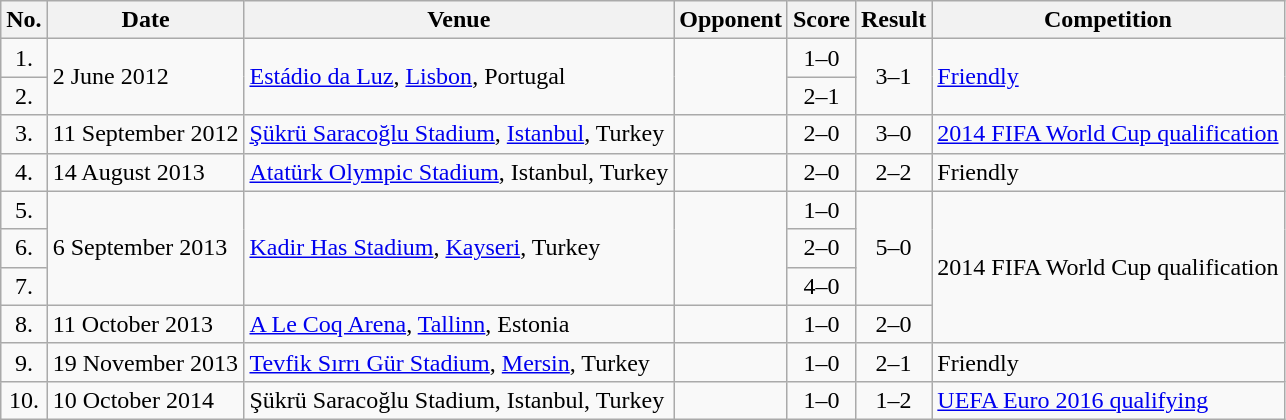<table class="wikitable">
<tr>
<th>No.</th>
<th>Date</th>
<th>Venue</th>
<th>Opponent</th>
<th>Score</th>
<th>Result</th>
<th>Competition</th>
</tr>
<tr>
<td align="center">1.</td>
<td rowspan="2">2 June 2012</td>
<td rowspan="2"><a href='#'>Estádio da Luz</a>, <a href='#'>Lisbon</a>, Portugal</td>
<td rowspan="2"></td>
<td align="center">1–0</td>
<td rowspan="2" align="center">3–1</td>
<td rowspan="2"><a href='#'>Friendly</a></td>
</tr>
<tr>
<td align="center">2.</td>
<td align="center">2–1</td>
</tr>
<tr>
<td align="center">3.</td>
<td>11 September 2012</td>
<td><a href='#'>Şükrü Saracoğlu Stadium</a>, <a href='#'>Istanbul</a>, Turkey</td>
<td></td>
<td align="center">2–0</td>
<td align="center">3–0</td>
<td><a href='#'>2014 FIFA World Cup qualification</a></td>
</tr>
<tr>
<td align="center">4.</td>
<td>14 August 2013</td>
<td><a href='#'>Atatürk Olympic Stadium</a>, Istanbul, Turkey</td>
<td></td>
<td align="center">2–0</td>
<td align="center">2–2</td>
<td>Friendly</td>
</tr>
<tr>
<td align="center">5.</td>
<td rowspan="3">6 September 2013</td>
<td rowspan="3"><a href='#'>Kadir Has Stadium</a>, <a href='#'>Kayseri</a>, Turkey</td>
<td rowspan="3"></td>
<td align="center">1–0</td>
<td rowspan="3" align="center">5–0</td>
<td rowspan="4">2014 FIFA World Cup qualification</td>
</tr>
<tr>
<td align="center">6.</td>
<td align="center">2–0</td>
</tr>
<tr>
<td align="center">7.</td>
<td align="center">4–0</td>
</tr>
<tr>
<td align="center">8.</td>
<td>11 October 2013</td>
<td><a href='#'>A Le Coq Arena</a>, <a href='#'>Tallinn</a>, Estonia</td>
<td></td>
<td align="center">1–0</td>
<td align="center">2–0</td>
</tr>
<tr>
<td align="center">9.</td>
<td>19 November 2013</td>
<td><a href='#'>Tevfik Sırrı Gür Stadium</a>, <a href='#'>Mersin</a>, Turkey</td>
<td></td>
<td align="center">1–0</td>
<td align="center">2–1</td>
<td>Friendly</td>
</tr>
<tr>
<td align="center">10.</td>
<td>10 October 2014</td>
<td>Şükrü Saracoğlu Stadium, Istanbul, Turkey</td>
<td></td>
<td align="center">1–0</td>
<td align="center">1–2</td>
<td><a href='#'>UEFA Euro 2016 qualifying</a></td>
</tr>
</table>
